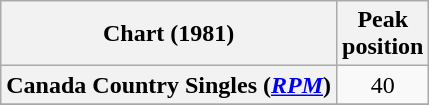<table class="wikitable sortable plainrowheaders" style="text-align:center">
<tr>
<th scope="col">Chart (1981)</th>
<th scope="col">Peak<br> position</th>
</tr>
<tr>
<th scope="row">Canada Country Singles (<em><a href='#'>RPM</a></em>)</th>
<td align="center">40</td>
</tr>
<tr>
</tr>
<tr>
</tr>
</table>
